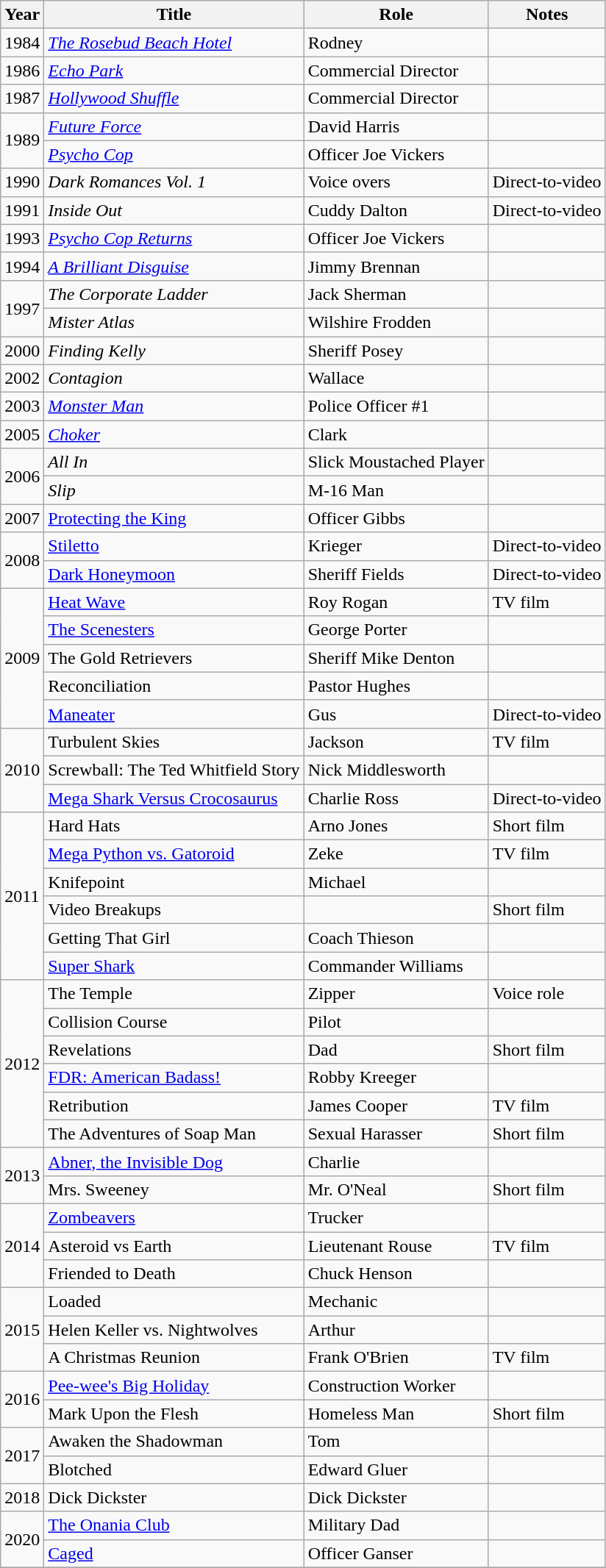<table class="wikitable sortable">
<tr>
<th>Year</th>
<th>Title</th>
<th>Role</th>
<th>Notes</th>
</tr>
<tr>
<td>1984</td>
<td><em><a href='#'>The Rosebud Beach Hotel</a></em></td>
<td>Rodney</td>
<td></td>
</tr>
<tr>
<td>1986</td>
<td><em><a href='#'>Echo Park</a></em></td>
<td>Commercial Director</td>
<td></td>
</tr>
<tr>
<td>1987</td>
<td><em><a href='#'>Hollywood Shuffle</a></em></td>
<td>Commercial Director</td>
<td></td>
</tr>
<tr>
<td rowspan="2">1989</td>
<td><em><a href='#'>Future Force</a></em></td>
<td>David Harris</td>
<td></td>
</tr>
<tr>
<td><em><a href='#'>Psycho Cop</a></em></td>
<td>Officer Joe Vickers</td>
<td></td>
</tr>
<tr>
<td>1990</td>
<td><em>Dark Romances Vol. 1</em></td>
<td>Voice overs</td>
<td>Direct-to-video</td>
</tr>
<tr>
<td>1991</td>
<td><em>Inside Out</em></td>
<td>Cuddy Dalton</td>
<td>Direct-to-video</td>
</tr>
<tr>
<td>1993</td>
<td><em><a href='#'>Psycho Cop Returns</a></em></td>
<td>Officer Joe Vickers</td>
<td></td>
</tr>
<tr>
<td>1994</td>
<td><em><a href='#'>A Brilliant Disguise</a></em></td>
<td>Jimmy Brennan</td>
<td></td>
</tr>
<tr>
<td rowspan="2">1997</td>
<td><em>The Corporate Ladder</em></td>
<td>Jack Sherman</td>
<td></td>
</tr>
<tr>
<td><em>Mister Atlas</em></td>
<td>Wilshire Frodden</td>
<td></td>
</tr>
<tr>
<td>2000</td>
<td><em>Finding Kelly</em></td>
<td>Sheriff Posey</td>
<td></td>
</tr>
<tr>
<td>2002</td>
<td><em>Contagion</em></td>
<td>Wallace</td>
<td></td>
</tr>
<tr>
<td>2003</td>
<td><em><a href='#'>Monster Man</a></em></td>
<td>Police Officer #1</td>
<td></td>
</tr>
<tr>
<td>2005</td>
<td><em><a href='#'>Choker</a></em></td>
<td>Clark</td>
<td></td>
</tr>
<tr>
<td rowspan="2">2006</td>
<td><em>All In</em></td>
<td>Slick Moustached Player</td>
<td></td>
</tr>
<tr>
<td><em>Slip<strong></td>
<td>M-16 Man</td>
<td></td>
</tr>
<tr>
<td>2007</td>
<td></em><a href='#'>Protecting the King</a><em></td>
<td>Officer Gibbs</td>
<td></td>
</tr>
<tr>
<td rowspan="2">2008</td>
<td></em><a href='#'>Stiletto</a><em></td>
<td>Krieger</td>
<td>Direct-to-video</td>
</tr>
<tr>
<td></em><a href='#'>Dark Honeymoon</a><em></td>
<td>Sheriff Fields</td>
<td>Direct-to-video</td>
</tr>
<tr>
<td rowspan="5">2009</td>
<td></em><a href='#'>Heat Wave</a><em></td>
<td>Roy Rogan</td>
<td>TV film</td>
</tr>
<tr>
<td></em><a href='#'>The Scenesters</a><em></td>
<td>George Porter</td>
<td></td>
</tr>
<tr>
<td></em>The Gold Retrievers<em></td>
<td>Sheriff Mike Denton</td>
<td></td>
</tr>
<tr>
<td></em>Reconciliation<em></td>
<td>Pastor Hughes</td>
<td></td>
</tr>
<tr>
<td></em><a href='#'>Maneater</a><em></td>
<td>Gus</td>
<td>Direct-to-video</td>
</tr>
<tr>
<td rowspan="3">2010</td>
<td></em>Turbulent Skies<em></td>
<td>Jackson</td>
<td>TV film</td>
</tr>
<tr>
<td></em>Screwball: The Ted Whitfield Story<em></td>
<td>Nick Middlesworth</td>
<td></td>
</tr>
<tr>
<td></em><a href='#'>Mega Shark Versus Crocosaurus</a><em></td>
<td>Charlie Ross</td>
<td>Direct-to-video</td>
</tr>
<tr>
<td rowspan="6">2011</td>
<td></em>Hard Hats<em></td>
<td>Arno Jones</td>
<td>Short film</td>
</tr>
<tr>
<td></em><a href='#'>Mega Python vs. Gatoroid</a><em></td>
<td>Zeke</td>
<td>TV film</td>
</tr>
<tr>
<td></em>Knifepoint<em></td>
<td>Michael</td>
<td></td>
</tr>
<tr>
<td></em>Video Breakups<em></td>
<td></td>
<td>Short film</td>
</tr>
<tr>
<td></em>Getting That Girl<em></td>
<td>Coach Thieson</td>
<td></td>
</tr>
<tr>
<td></em><a href='#'>Super Shark</a><em></td>
<td>Commander Williams</td>
<td></td>
</tr>
<tr>
<td rowspan="6">2012</td>
<td></em>The Temple<em></td>
<td>Zipper</td>
<td>Voice role</td>
</tr>
<tr>
<td></em>Collision Course<em></td>
<td>Pilot</td>
<td></td>
</tr>
<tr>
<td></em>Revelations<em></td>
<td>Dad</td>
<td>Short film</td>
</tr>
<tr>
<td></em><a href='#'>FDR: American Badass!</a><em></td>
<td>Robby Kreeger</td>
<td></td>
</tr>
<tr>
<td></em>Retribution<em></td>
<td>James Cooper</td>
<td>TV film</td>
</tr>
<tr>
<td></em>The Adventures of Soap Man<em></td>
<td>Sexual Harasser</td>
<td>Short film</td>
</tr>
<tr>
<td rowspan="2">2013</td>
<td></em><a href='#'>Abner, the Invisible Dog</a><em></td>
<td>Charlie</td>
<td></td>
</tr>
<tr>
<td></em>Mrs. Sweeney<em></td>
<td>Mr. O'Neal</td>
<td>Short film</td>
</tr>
<tr>
<td rowspan="3">2014</td>
<td></em><a href='#'>Zombeavers</a><em></td>
<td>Trucker</td>
<td></td>
</tr>
<tr>
<td></em>Asteroid vs Earth<em></td>
<td>Lieutenant Rouse</td>
<td>TV film</td>
</tr>
<tr>
<td></em>Friended to Death<em></td>
<td>Chuck Henson</td>
<td></td>
</tr>
<tr>
<td rowspan="3">2015</td>
<td></em>Loaded<em></td>
<td>Mechanic</td>
<td></td>
</tr>
<tr>
<td></em>Helen Keller vs. Nightwolves<em></td>
<td>Arthur</td>
<td></td>
</tr>
<tr>
<td></em>A Christmas Reunion<em></td>
<td>Frank O'Brien</td>
<td>TV film</td>
</tr>
<tr>
<td rowspan="2">2016</td>
<td></em><a href='#'>Pee-wee's Big Holiday</a><em></td>
<td>Construction Worker</td>
<td></td>
</tr>
<tr>
<td></em>Mark Upon the Flesh<em></td>
<td>Homeless Man</td>
<td>Short film</td>
</tr>
<tr>
<td rowspan="2">2017</td>
<td></em>Awaken the Shadowman<em></td>
<td>Tom</td>
<td></td>
</tr>
<tr>
<td></em>Blotched<em></td>
<td>Edward Gluer</td>
<td></td>
</tr>
<tr>
<td>2018</td>
<td></em>Dick Dickster<em></td>
<td>Dick Dickster</td>
<td></td>
</tr>
<tr>
<td rowspan="2">2020</td>
<td></em><a href='#'>The Onania Club</a><em></td>
<td>Military Dad</td>
<td></td>
</tr>
<tr>
<td></em><a href='#'>Caged</a><em></td>
<td>Officer Ganser</td>
<td></td>
</tr>
<tr>
</tr>
</table>
